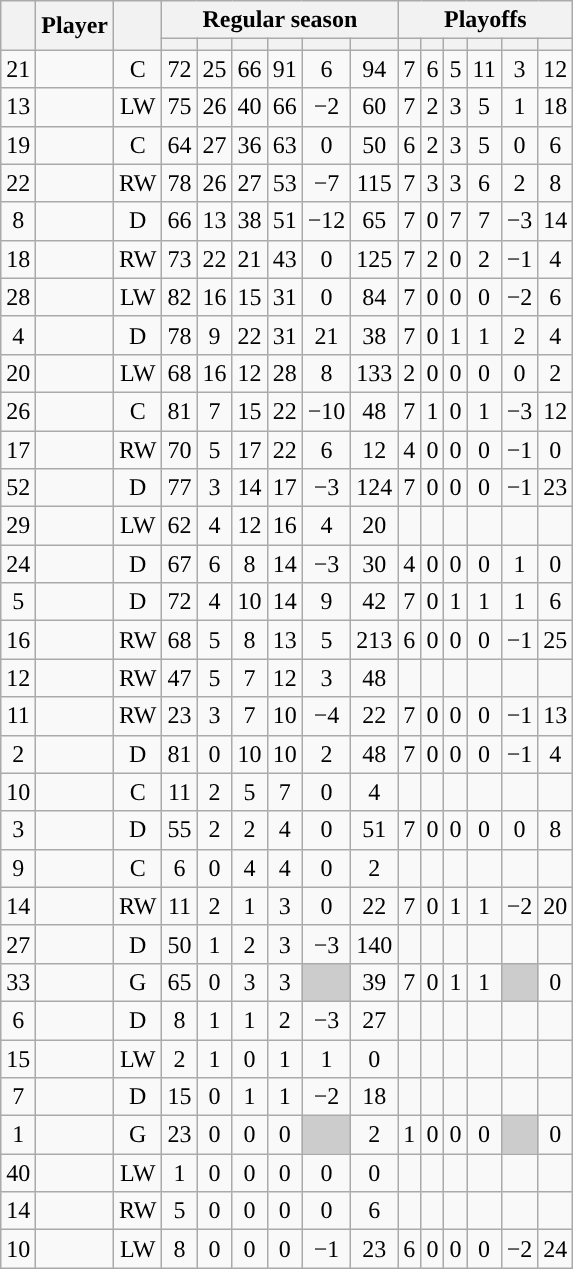<table class="wikitable sortable plainrowheaders" style="text-align:center;">
<tr>
<th scope="col" data-sort-type="number" rowspan="2"></th>
<th scope="col" rowspan="2">Player</th>
<th scope="col" rowspan="2"></th>
<th scope=colgroup colspan=6>Regular season</th>
<th scope=colgroup colspan=6>Playoffs</th>
</tr>
<tr>
<th scope="col" data-sort-type="number"></th>
<th scope="col" data-sort-type="number"></th>
<th scope="col" data-sort-type="number"></th>
<th scope="col" data-sort-type="number"></th>
<th scope="col" data-sort-type="number"></th>
<th scope="col" data-sort-type="number"></th>
<th scope="col" data-sort-type="number"></th>
<th scope="col" data-sort-type="number"></th>
<th scope="col" data-sort-type="number"></th>
<th scope="col" data-sort-type="number"></th>
<th scope="col" data-sort-type="number"></th>
<th scope="col" data-sort-type="number"></th>
</tr>
<tr>
<td scope="row">21</td>
<td align="left"></td>
<td>C</td>
<td>72</td>
<td>25</td>
<td>66</td>
<td>91</td>
<td>6</td>
<td>94</td>
<td>7</td>
<td>6</td>
<td>5</td>
<td>11</td>
<td>3</td>
<td>12</td>
</tr>
<tr>
<td scope="row">13</td>
<td align="left"></td>
<td>LW</td>
<td>75</td>
<td>26</td>
<td>40</td>
<td>66</td>
<td>−2</td>
<td>60</td>
<td>7</td>
<td>2</td>
<td>3</td>
<td>5</td>
<td>1</td>
<td>18</td>
</tr>
<tr>
<td scope="row">19</td>
<td align="left"></td>
<td>C</td>
<td>64</td>
<td>27</td>
<td>36</td>
<td>63</td>
<td>0</td>
<td>50</td>
<td>6</td>
<td>2</td>
<td>3</td>
<td>5</td>
<td>0</td>
<td>6</td>
</tr>
<tr>
<td scope="row">22</td>
<td align="left"></td>
<td>RW</td>
<td>78</td>
<td>26</td>
<td>27</td>
<td>53</td>
<td>−7</td>
<td>115</td>
<td>7</td>
<td>3</td>
<td>3</td>
<td>6</td>
<td>2</td>
<td>8</td>
</tr>
<tr>
<td scope="row">8</td>
<td align="left"></td>
<td>D</td>
<td>66</td>
<td>13</td>
<td>38</td>
<td>51</td>
<td>−12</td>
<td>65</td>
<td>7</td>
<td>0</td>
<td>7</td>
<td>7</td>
<td>−3</td>
<td>14</td>
</tr>
<tr>
<td scope="row">18</td>
<td align="left"></td>
<td>RW</td>
<td>73</td>
<td>22</td>
<td>21</td>
<td>43</td>
<td>0</td>
<td>125</td>
<td>7</td>
<td>2</td>
<td>0</td>
<td>2</td>
<td>−1</td>
<td>4</td>
</tr>
<tr>
<td scope="row">28</td>
<td align="left"></td>
<td>LW</td>
<td>82</td>
<td>16</td>
<td>15</td>
<td>31</td>
<td>0</td>
<td>84</td>
<td>7</td>
<td>0</td>
<td>0</td>
<td>0</td>
<td>−2</td>
<td>6</td>
</tr>
<tr>
<td scope="row">4</td>
<td align="left"></td>
<td>D</td>
<td>78</td>
<td>9</td>
<td>22</td>
<td>31</td>
<td>21</td>
<td>38</td>
<td>7</td>
<td>0</td>
<td>1</td>
<td>1</td>
<td>2</td>
<td>4</td>
</tr>
<tr>
<td scope="row">20</td>
<td align="left"></td>
<td>LW</td>
<td>68</td>
<td>16</td>
<td>12</td>
<td>28</td>
<td>8</td>
<td>133</td>
<td>2</td>
<td>0</td>
<td>0</td>
<td>0</td>
<td>0</td>
<td>2</td>
</tr>
<tr>
<td scope="row">26</td>
<td align="left"></td>
<td>C</td>
<td>81</td>
<td>7</td>
<td>15</td>
<td>22</td>
<td>−10</td>
<td>48</td>
<td>7</td>
<td>1</td>
<td>0</td>
<td>1</td>
<td>−3</td>
<td>12</td>
</tr>
<tr>
<td scope="row">17</td>
<td align="left"></td>
<td>RW</td>
<td>70</td>
<td>5</td>
<td>17</td>
<td>22</td>
<td>6</td>
<td>12</td>
<td>4</td>
<td>0</td>
<td>0</td>
<td>0</td>
<td>−1</td>
<td>0</td>
</tr>
<tr>
<td scope="row">52</td>
<td align="left"></td>
<td>D</td>
<td>77</td>
<td>3</td>
<td>14</td>
<td>17</td>
<td>−3</td>
<td>124</td>
<td>7</td>
<td>0</td>
<td>0</td>
<td>0</td>
<td>−1</td>
<td>23</td>
</tr>
<tr>
<td scope="row">29</td>
<td align="left"></td>
<td>LW</td>
<td>62</td>
<td>4</td>
<td>12</td>
<td>16</td>
<td>4</td>
<td>20</td>
<td></td>
<td></td>
<td></td>
<td></td>
<td></td>
<td></td>
</tr>
<tr>
<td scope="row">24</td>
<td align="left"></td>
<td>D</td>
<td>67</td>
<td>6</td>
<td>8</td>
<td>14</td>
<td>−3</td>
<td>30</td>
<td>4</td>
<td>0</td>
<td>0</td>
<td>0</td>
<td>1</td>
<td>0</td>
</tr>
<tr>
<td scope="row">5</td>
<td align="left"></td>
<td>D</td>
<td>72</td>
<td>4</td>
<td>10</td>
<td>14</td>
<td>9</td>
<td>42</td>
<td>7</td>
<td>0</td>
<td>1</td>
<td>1</td>
<td>1</td>
<td>6</td>
</tr>
<tr>
<td scope="row">16</td>
<td align="left"></td>
<td>RW</td>
<td>68</td>
<td>5</td>
<td>8</td>
<td>13</td>
<td>5</td>
<td>213</td>
<td>6</td>
<td>0</td>
<td>0</td>
<td>0</td>
<td>−1</td>
<td>25</td>
</tr>
<tr>
<td scope="row">12</td>
<td align="left"></td>
<td>RW</td>
<td>47</td>
<td>5</td>
<td>7</td>
<td>12</td>
<td>3</td>
<td>48</td>
<td></td>
<td></td>
<td></td>
<td></td>
<td></td>
<td></td>
</tr>
<tr>
<td scope="row">11</td>
<td align="left"></td>
<td>RW</td>
<td>23</td>
<td>3</td>
<td>7</td>
<td>10</td>
<td>−4</td>
<td>22</td>
<td>7</td>
<td>0</td>
<td>0</td>
<td>0</td>
<td>−1</td>
<td>13</td>
</tr>
<tr>
<td scope="row">2</td>
<td align="left"></td>
<td>D</td>
<td>81</td>
<td>0</td>
<td>10</td>
<td>10</td>
<td>2</td>
<td>48</td>
<td>7</td>
<td>0</td>
<td>0</td>
<td>0</td>
<td>−1</td>
<td>4</td>
</tr>
<tr>
<td scope="row">10</td>
<td align="left"></td>
<td>C</td>
<td>11</td>
<td>2</td>
<td>5</td>
<td>7</td>
<td>0</td>
<td>4</td>
<td></td>
<td></td>
<td></td>
<td></td>
<td></td>
<td></td>
</tr>
<tr>
<td scope="row">3</td>
<td align="left"></td>
<td>D</td>
<td>55</td>
<td>2</td>
<td>2</td>
<td>4</td>
<td>0</td>
<td>51</td>
<td>7</td>
<td>0</td>
<td>0</td>
<td>0</td>
<td>0</td>
<td>8</td>
</tr>
<tr>
<td scope="row">9</td>
<td align="left"></td>
<td>C</td>
<td>6</td>
<td>0</td>
<td>4</td>
<td>4</td>
<td>0</td>
<td>2</td>
<td></td>
<td></td>
<td></td>
<td></td>
<td></td>
<td></td>
</tr>
<tr>
<td scope="row">14</td>
<td align="left"></td>
<td>RW</td>
<td>11</td>
<td>2</td>
<td>1</td>
<td>3</td>
<td>0</td>
<td>22</td>
<td>7</td>
<td>0</td>
<td>1</td>
<td>1</td>
<td>−2</td>
<td>20</td>
</tr>
<tr>
<td scope="row">27</td>
<td align="left"></td>
<td>D</td>
<td>50</td>
<td>1</td>
<td>2</td>
<td>3</td>
<td>−3</td>
<td>140</td>
<td></td>
<td></td>
<td></td>
<td></td>
<td></td>
<td></td>
</tr>
<tr>
<td scope="row">33</td>
<td align="left"></td>
<td>G</td>
<td>65</td>
<td>0</td>
<td>3</td>
<td>3</td>
<td style="background:#ccc"></td>
<td>39</td>
<td>7</td>
<td>0</td>
<td>1</td>
<td>1</td>
<td style="background:#ccc"></td>
<td>0</td>
</tr>
<tr>
<td scope="row">6</td>
<td align="left"></td>
<td>D</td>
<td>8</td>
<td>1</td>
<td>1</td>
<td>2</td>
<td>−3</td>
<td>27</td>
<td></td>
<td></td>
<td></td>
<td></td>
<td></td>
<td></td>
</tr>
<tr>
<td scope="row">15</td>
<td align="left"></td>
<td>LW</td>
<td>2</td>
<td>1</td>
<td>0</td>
<td>1</td>
<td>1</td>
<td>0</td>
<td></td>
<td></td>
<td></td>
<td></td>
<td></td>
<td></td>
</tr>
<tr>
<td scope="row">7</td>
<td align="left"></td>
<td>D</td>
<td>15</td>
<td>0</td>
<td>1</td>
<td>1</td>
<td>−2</td>
<td>18</td>
<td></td>
<td></td>
<td></td>
<td></td>
<td></td>
<td></td>
</tr>
<tr>
<td scope="row">1</td>
<td align="left"></td>
<td>G</td>
<td>23</td>
<td>0</td>
<td>0</td>
<td>0</td>
<td style="background:#ccc"></td>
<td>2</td>
<td>1</td>
<td>0</td>
<td>0</td>
<td>0</td>
<td style="background:#ccc"></td>
<td>0</td>
</tr>
<tr>
<td scope="row">40</td>
<td align="left"></td>
<td>LW</td>
<td>1</td>
<td>0</td>
<td>0</td>
<td>0</td>
<td>0</td>
<td>0</td>
<td></td>
<td></td>
<td></td>
<td></td>
<td></td>
<td></td>
</tr>
<tr>
<td scope="row">14</td>
<td align="left"></td>
<td>RW</td>
<td>5</td>
<td>0</td>
<td>0</td>
<td>0</td>
<td>0</td>
<td>6</td>
<td></td>
<td></td>
<td></td>
<td></td>
<td></td>
<td></td>
</tr>
<tr>
<td scope="row">10</td>
<td align="left"></td>
<td>LW</td>
<td>8</td>
<td>0</td>
<td>0</td>
<td>0</td>
<td>−1</td>
<td>23</td>
<td>6</td>
<td>0</td>
<td>0</td>
<td>0</td>
<td>−2</td>
<td>24</td>
</tr>
</table>
